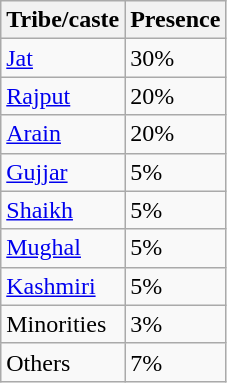<table class="wikitable sortable">
<tr>
<th>Tribe/caste</th>
<th>Presence</th>
</tr>
<tr>
<td><a href='#'>Jat</a></td>
<td>30%</td>
</tr>
<tr>
<td><a href='#'>Rajput</a></td>
<td>20%</td>
</tr>
<tr>
<td><a href='#'>Arain</a></td>
<td>20%</td>
</tr>
<tr>
<td><a href='#'>Gujjar</a></td>
<td>5%</td>
</tr>
<tr>
<td><a href='#'>Shaikh</a></td>
<td>5%</td>
</tr>
<tr>
<td><a href='#'>Mughal</a></td>
<td>5%</td>
</tr>
<tr>
<td><a href='#'>Kashmiri</a></td>
<td>5%</td>
</tr>
<tr>
<td>Minorities</td>
<td>3%</td>
</tr>
<tr>
<td>Others</td>
<td>7%</td>
</tr>
</table>
